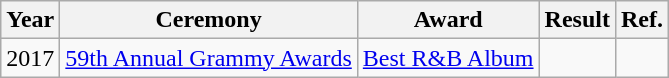<table class="wikitable">
<tr>
<th align="left">Year</th>
<th align="left">Ceremony</th>
<th align="left">Award</th>
<th align="left">Result</th>
<th align="left">Ref.</th>
</tr>
<tr>
<td>2017</td>
<td><a href='#'>59th Annual Grammy Awards</a></td>
<td><a href='#'>Best R&B Album</a></td>
<td></td>
<td></td>
</tr>
</table>
